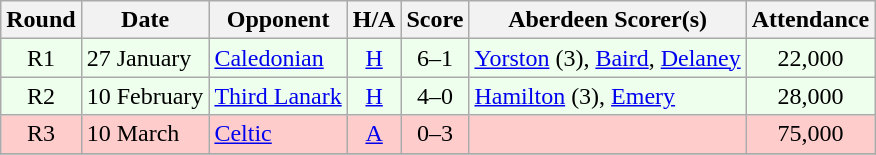<table class="wikitable" style="text-align:center">
<tr>
<th>Round</th>
<th>Date</th>
<th>Opponent</th>
<th>H/A</th>
<th>Score</th>
<th>Aberdeen Scorer(s)</th>
<th>Attendance</th>
</tr>
<tr bgcolor=#EEFFEE>
<td>R1</td>
<td align=left>27 January</td>
<td align=left><a href='#'>Caledonian</a></td>
<td><a href='#'>H</a></td>
<td>6–1</td>
<td align=left><a href='#'>Yorston</a> (3), <a href='#'>Baird</a>, <a href='#'>Delaney</a></td>
<td>22,000</td>
</tr>
<tr bgcolor=#EEFFEE>
<td>R2</td>
<td align=left>10 February</td>
<td align=left><a href='#'>Third Lanark</a></td>
<td><a href='#'>H</a></td>
<td>4–0</td>
<td align=left><a href='#'>Hamilton</a> (3), <a href='#'>Emery</a></td>
<td>28,000</td>
</tr>
<tr bgcolor=#FFCCCC>
<td>R3</td>
<td align=left>10 March</td>
<td align=left><a href='#'>Celtic</a></td>
<td><a href='#'>A</a></td>
<td>0–3</td>
<td align=left></td>
<td>75,000</td>
</tr>
<tr>
</tr>
</table>
